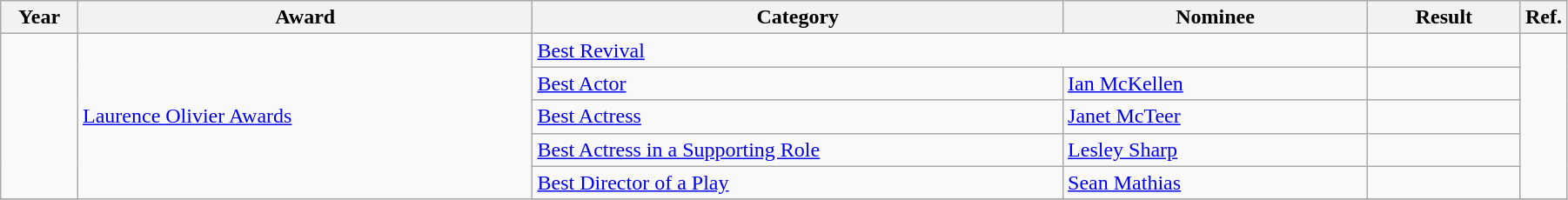<table class="wikitable" width="95%">
<tr>
<th width="5%">Year</th>
<th width="30%">Award</th>
<th width="35%">Category</th>
<th width="20%">Nominee</th>
<th width="10%">Result</th>
<th class=unsortable>Ref.</th>
</tr>
<tr>
<td rowspan=5></td>
<td rowspan=6><a href='#'>Laurence Olivier Awards</a></td>
<td colspan=2><a href='#'>Best Revival</a></td>
<td></td>
<td rowspan=5></td>
</tr>
<tr>
<td><a href='#'>Best Actor</a></td>
<td><a href='#'>Ian McKellen</a></td>
<td></td>
</tr>
<tr>
<td><a href='#'>Best Actress</a></td>
<td><a href='#'>Janet McTeer</a></td>
<td></td>
</tr>
<tr>
<td><a href='#'>Best Actress in a Supporting Role</a></td>
<td><a href='#'>Lesley Sharp</a></td>
<td></td>
</tr>
<tr>
<td><a href='#'>Best Director of a Play</a></td>
<td><a href='#'>Sean Mathias</a></td>
<td></td>
</tr>
<tr>
</tr>
</table>
